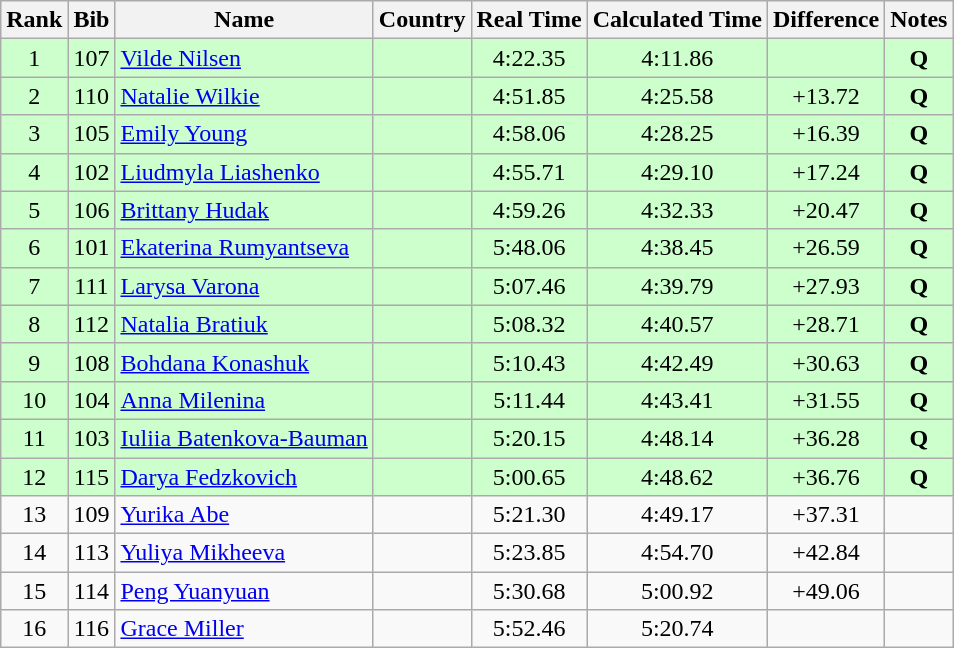<table class="wikitable sortable" style="text-align:center">
<tr>
<th>Rank</th>
<th>Bib</th>
<th>Name</th>
<th>Country</th>
<th>Real Time</th>
<th>Calculated Time</th>
<th>Difference</th>
<th>Notes</th>
</tr>
<tr bgcolor=ccffcc>
<td>1</td>
<td>107</td>
<td align=left><a href='#'>Vilde Nilsen</a></td>
<td align=left></td>
<td>4:22.35</td>
<td>4:11.86</td>
<td></td>
<td><strong>Q</strong></td>
</tr>
<tr bgcolor=ccffcc>
<td>2</td>
<td>110</td>
<td align=left><a href='#'>Natalie Wilkie</a></td>
<td align=left></td>
<td>4:51.85</td>
<td>4:25.58</td>
<td>+13.72</td>
<td><strong>Q</strong></td>
</tr>
<tr bgcolor=ccffcc>
<td>3</td>
<td>105</td>
<td align=left><a href='#'>Emily Young</a></td>
<td align=left></td>
<td>4:58.06</td>
<td>4:28.25</td>
<td>+16.39</td>
<td><strong>Q</strong></td>
</tr>
<tr bgcolor=ccffcc>
<td>4</td>
<td>102</td>
<td align=left><a href='#'>Liudmyla Liashenko</a></td>
<td align=left></td>
<td>4:55.71</td>
<td>4:29.10</td>
<td>+17.24</td>
<td><strong>Q</strong></td>
</tr>
<tr bgcolor=ccffcc>
<td>5</td>
<td>106</td>
<td align=left><a href='#'>Brittany Hudak</a></td>
<td align=left></td>
<td>4:59.26</td>
<td>4:32.33</td>
<td>+20.47</td>
<td><strong>Q</strong></td>
</tr>
<tr bgcolor=ccffcc>
<td>6</td>
<td>101</td>
<td align=left><a href='#'>Ekaterina Rumyantseva</a></td>
<td align=left></td>
<td>5:48.06</td>
<td>4:38.45</td>
<td>+26.59</td>
<td><strong>Q</strong></td>
</tr>
<tr bgcolor=ccffcc>
<td>7</td>
<td>111</td>
<td align=left><a href='#'>Larysa Varona</a></td>
<td align=left></td>
<td>5:07.46</td>
<td>4:39.79</td>
<td>+27.93</td>
<td><strong>Q</strong></td>
</tr>
<tr bgcolor=ccffcc>
<td>8</td>
<td>112</td>
<td align=left><a href='#'>Natalia Bratiuk</a></td>
<td align=left></td>
<td>5:08.32</td>
<td>4:40.57</td>
<td>+28.71</td>
<td><strong>Q</strong></td>
</tr>
<tr bgcolor=ccffcc>
<td>9</td>
<td>108</td>
<td align=left><a href='#'>Bohdana Konashuk</a></td>
<td align=left></td>
<td>5:10.43</td>
<td>4:42.49</td>
<td>+30.63</td>
<td><strong>Q</strong></td>
</tr>
<tr bgcolor=ccffcc>
<td>10</td>
<td>104</td>
<td align=left><a href='#'>Anna Milenina</a></td>
<td align=left></td>
<td>5:11.44</td>
<td>4:43.41</td>
<td>+31.55</td>
<td><strong>Q</strong></td>
</tr>
<tr bgcolor=ccffcc>
<td>11</td>
<td>103</td>
<td align=left><a href='#'>Iuliia Batenkova-Bauman</a></td>
<td align=left></td>
<td>5:20.15</td>
<td>4:48.14</td>
<td>+36.28</td>
<td><strong>Q</strong></td>
</tr>
<tr bgcolor=ccffcc>
<td>12</td>
<td>115</td>
<td align=left><a href='#'>Darya Fedzkovich</a></td>
<td align=left></td>
<td>5:00.65</td>
<td>4:48.62</td>
<td>+36.76</td>
<td><strong>Q</strong></td>
</tr>
<tr>
<td>13</td>
<td>109</td>
<td align=left><a href='#'>Yurika Abe</a></td>
<td align=left></td>
<td>5:21.30</td>
<td>4:49.17</td>
<td>+37.31</td>
<td></td>
</tr>
<tr>
<td>14</td>
<td>113</td>
<td align=left><a href='#'>Yuliya Mikheeva</a></td>
<td align=left></td>
<td>5:23.85</td>
<td>4:54.70</td>
<td>+42.84</td>
<td></td>
</tr>
<tr>
<td>15</td>
<td>114</td>
<td align=left><a href='#'>Peng Yuanyuan</a></td>
<td align=left></td>
<td>5:30.68</td>
<td>5:00.92</td>
<td>+49.06</td>
<td></td>
</tr>
<tr>
<td>16</td>
<td>116</td>
<td align=left><a href='#'>Grace Miller</a></td>
<td align=left></td>
<td>5:52.46</td>
<td>5:20.74</td>
<td></td>
<td></td>
</tr>
</table>
